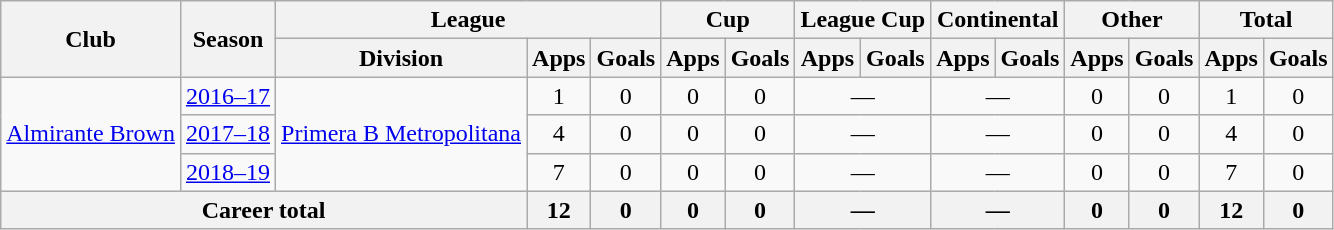<table class="wikitable" style="text-align:center">
<tr>
<th rowspan="2">Club</th>
<th rowspan="2">Season</th>
<th colspan="3">League</th>
<th colspan="2">Cup</th>
<th colspan="2">League Cup</th>
<th colspan="2">Continental</th>
<th colspan="2">Other</th>
<th colspan="2">Total</th>
</tr>
<tr>
<th>Division</th>
<th>Apps</th>
<th>Goals</th>
<th>Apps</th>
<th>Goals</th>
<th>Apps</th>
<th>Goals</th>
<th>Apps</th>
<th>Goals</th>
<th>Apps</th>
<th>Goals</th>
<th>Apps</th>
<th>Goals</th>
</tr>
<tr>
<td rowspan="3"><a href='#'>Almirante Brown</a></td>
<td><a href='#'>2016–17</a></td>
<td rowspan="3"><a href='#'>Primera B Metropolitana</a></td>
<td>1</td>
<td>0</td>
<td>0</td>
<td>0</td>
<td colspan="2">—</td>
<td colspan="2">—</td>
<td>0</td>
<td>0</td>
<td>1</td>
<td>0</td>
</tr>
<tr>
<td><a href='#'>2017–18</a></td>
<td>4</td>
<td>0</td>
<td>0</td>
<td>0</td>
<td colspan="2">—</td>
<td colspan="2">—</td>
<td>0</td>
<td>0</td>
<td>4</td>
<td>0</td>
</tr>
<tr>
<td><a href='#'>2018–19</a></td>
<td>7</td>
<td>0</td>
<td>0</td>
<td>0</td>
<td colspan="2">—</td>
<td colspan="2">—</td>
<td>0</td>
<td>0</td>
<td>7</td>
<td>0</td>
</tr>
<tr>
<th colspan="3">Career total</th>
<th>12</th>
<th>0</th>
<th>0</th>
<th>0</th>
<th colspan="2">—</th>
<th colspan="2">—</th>
<th>0</th>
<th>0</th>
<th>12</th>
<th>0</th>
</tr>
</table>
